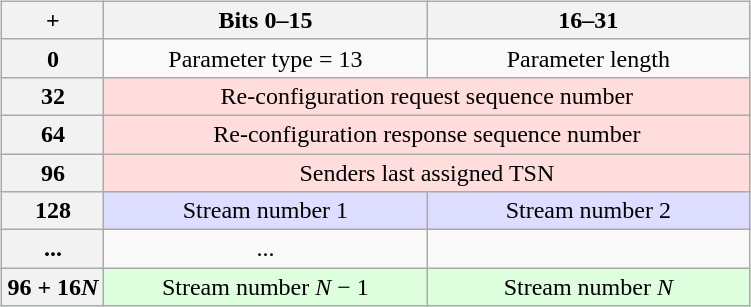<table align="right" width="40%">
<tr>
<td><br><table class="wikitable" style="margin: 0 auto; text-align: center; white-space: nowrap">
<tr>
<th>+</th>
<th colspan="16" width="50%">Bits 0–15</th>
<th colspan="16" width="50%">16–31</th>
</tr>
<tr>
<th>0</th>
<td colspan="16">Parameter type = 13</td>
<td colspan="16">Parameter length</td>
</tr>
<tr bgcolor="FFDDDD">
<th>32</th>
<td colspan="32">Re-configuration request sequence number</td>
</tr>
<tr bgcolor="FFDDDD">
<th>64</th>
<td colspan="32">Re-configuration response sequence number</td>
</tr>
<tr bgcolor="FFDDDD">
<th>96</th>
<td colspan="32">Senders last assigned TSN</td>
</tr>
<tr bgcolor="DDDDFF">
<th>128</th>
<td colspan="16">Stream number 1</td>
<td colspan="16">Stream number 2</td>
</tr>
<tr>
<th>...</th>
<td ...>...</td>
</tr>
<tr bgcolor="DDFFDD">
<th>96 + 16<em>N</em></th>
<td colspan="16">Stream number <em>N</em> − 1</td>
<td colspan="16">Stream number <em>N</em></td>
</tr>
</table>
</td>
</tr>
</table>
